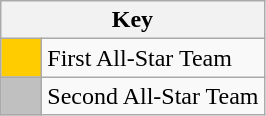<table class="wikitable" style="text-align: center;">
<tr>
<th colspan=2>Key</th>
</tr>
<tr>
<td style="background:#FFCC00; width:20px;"></td>
<td align=left>First All-Star Team</td>
</tr>
<tr>
<td style="background:#C0C0C0; width:20px;"></td>
<td align=left>Second All-Star Team</td>
</tr>
</table>
